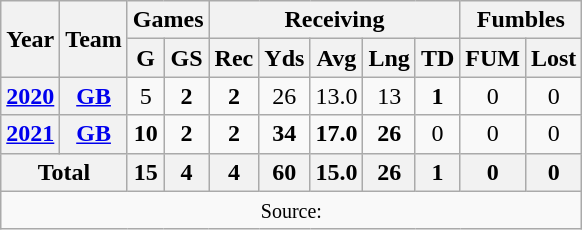<table class="wikitable" style="text-align:center">
<tr>
<th rowspan="2">Year</th>
<th rowspan="2">Team</th>
<th colspan="2">Games</th>
<th colspan="5">Receiving</th>
<th colspan="2">Fumbles</th>
</tr>
<tr>
<th>G</th>
<th>GS</th>
<th>Rec</th>
<th>Yds</th>
<th>Avg</th>
<th>Lng</th>
<th>TD</th>
<th>FUM</th>
<th>Lost</th>
</tr>
<tr>
<th><a href='#'>2020</a></th>
<th><a href='#'>GB</a></th>
<td>5</td>
<td><strong>2</strong></td>
<td><strong>2</strong></td>
<td>26</td>
<td>13.0</td>
<td>13</td>
<td><strong>1</strong></td>
<td>0</td>
<td>0</td>
</tr>
<tr>
<th><a href='#'>2021</a></th>
<th><a href='#'>GB</a></th>
<td><strong>10</strong></td>
<td><strong>2</strong></td>
<td><strong>2</strong></td>
<td><strong>34</strong></td>
<td><strong>17.0</strong></td>
<td><strong>26</strong></td>
<td>0</td>
<td>0</td>
<td>0</td>
</tr>
<tr>
<th colspan="2">Total</th>
<th>15</th>
<th>4</th>
<th>4</th>
<th>60</th>
<th>15.0</th>
<th>26</th>
<th>1</th>
<th>0</th>
<th>0</th>
</tr>
<tr>
<td colspan="11"><small>Source: </small></td>
</tr>
</table>
